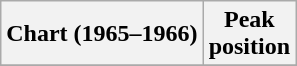<table class="wikitable sortable">
<tr>
<th align="left">Chart (1965–1966)</th>
<th align="center">Peak<br>position</th>
</tr>
<tr>
</tr>
</table>
